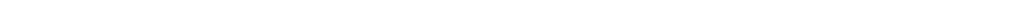<table style="width:66%; text-align:center;">
<tr style="color:white;">
<td style="background:"><strong>1</strong></td>
<td style="background:"><strong>2</strong></td>
<td style="background:"><strong>34</strong></td>
<td style="background:"><strong>1</strong></td>
<td style="background:"><strong>1</strong></td>
<td style="background:"><strong>38</strong></td>
</tr>
</table>
